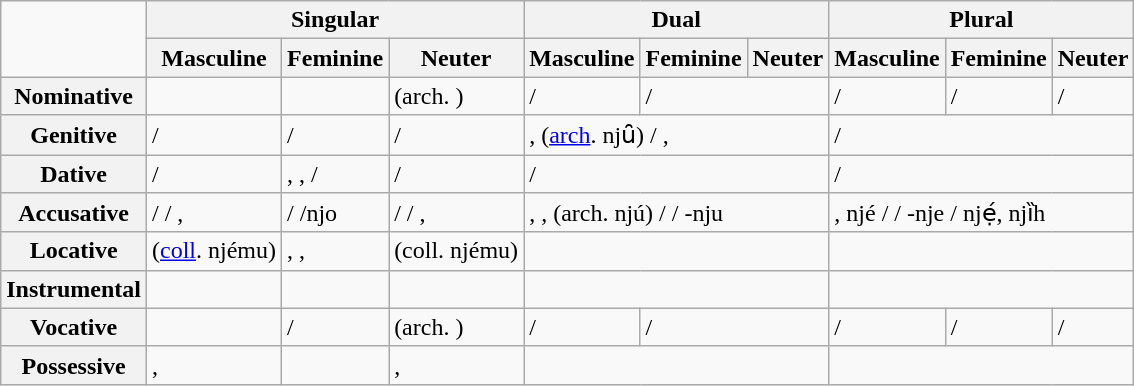<table class="wikitable">
<tr>
<td rowspan="2"></td>
<th colspan="3">Singular</th>
<th colspan="3">Dual</th>
<th colspan="3">Plural</th>
</tr>
<tr>
<th>Masculine</th>
<th>Feminine</th>
<th>Neuter</th>
<th>Masculine</th>
<th>Feminine</th>
<th>Neuter</th>
<th>Masculine</th>
<th>Feminine</th>
<th>Neuter</th>
</tr>
<tr>
<th>Nominative</th>
<td></td>
<td></td>
<td> (arch. )</td>
<td> / </td>
<td colspan="2"> / </td>
<td> / </td>
<td> / </td>
<td> / </td>
</tr>
<tr>
<th>Genitive</th>
<td> / </td>
<td> / </td>
<td> / </td>
<td colspan="3">,  (<a href='#'>arch</a>. njȗ) / , </td>
<td colspan="3"> / </td>
</tr>
<tr>
<th>Dative</th>
<td> / </td>
<td>, ,  / </td>
<td> / </td>
<td colspan="3"> / </td>
<td colspan="3"> / </td>
</tr>
<tr>
<th>Accusative</th>
<td> /  / , </td>
<td> /  /njo</td>
<td> /  / , </td>
<td colspan="3">, , (arch. njú) /  / -nju</td>
<td colspan="3">, njé /  / -nje / njẹ́, njȉh</td>
</tr>
<tr>
<th>Locative</th>
<td> (<a href='#'>coll</a>. njému)</td>
<td>, , </td>
<td> (coll. njému)</td>
<td colspan="3"></td>
<td colspan="3"></td>
</tr>
<tr>
<th>Instrumental</th>
<td></td>
<td></td>
<td></td>
<td colspan="3"></td>
<td colspan="3"></td>
</tr>
<tr>
<th>Vocative</th>
<td></td>
<td> / </td>
<td> (arch. )</td>
<td> / </td>
<td colspan="2"> / </td>
<td> / </td>
<td> / </td>
<td> / </td>
</tr>
<tr>
<th>Possessive</th>
<td>, </td>
<td></td>
<td>, </td>
<td colspan="3"></td>
<td colspan="3"></td>
</tr>
</table>
